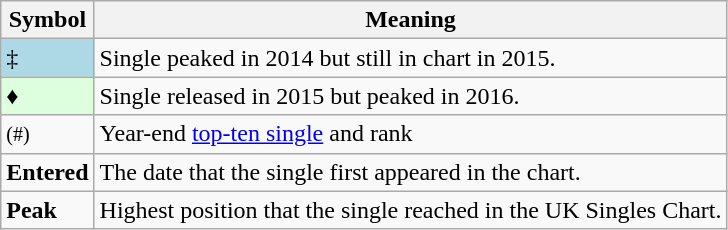<table Class="wikitable">
<tr>
<th>Symbol</th>
<th>Meaning</th>
</tr>
<tr>
<td bgcolor=lightblue>‡</td>
<td>Single peaked in 2014 but still in chart in 2015.</td>
</tr>
<tr>
<td bgcolor=#DDFFDD>♦</td>
<td>Single released in 2015 but peaked in 2016.</td>
</tr>
<tr>
<td><small>(#)</small></td>
<td>Year-end <a href='#'>top-ten single</a> and rank</td>
</tr>
<tr>
<td><strong>Entered</strong></td>
<td>The date that the single first appeared in the chart.</td>
</tr>
<tr>
<td><strong>Peak</strong></td>
<td>Highest position that the single reached in the UK Singles Chart.</td>
</tr>
</table>
